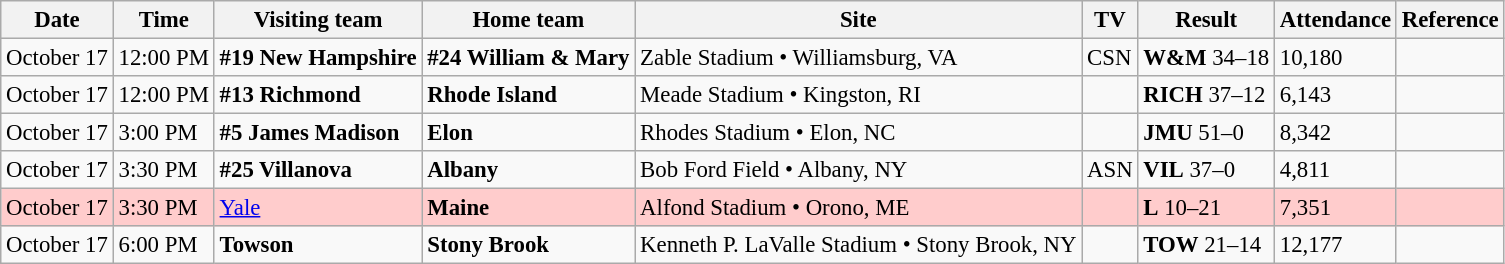<table class="wikitable" style="font-size:95%;">
<tr>
<th>Date</th>
<th>Time</th>
<th>Visiting team</th>
<th>Home team</th>
<th>Site</th>
<th>TV</th>
<th>Result</th>
<th>Attendance</th>
<th class="unsortable">Reference</th>
</tr>
<tr bgcolor=>
<td>October 17</td>
<td>12:00 PM</td>
<td><strong>#19 New Hampshire</strong></td>
<td><strong>#24 William & Mary</strong></td>
<td>Zable Stadium • Williamsburg, VA</td>
<td>CSN</td>
<td><strong>W&M</strong> 34–18</td>
<td>10,180</td>
<td></td>
</tr>
<tr bgcolor=>
<td>October 17</td>
<td>12:00 PM</td>
<td><strong>#13 Richmond</strong></td>
<td><strong>Rhode Island</strong></td>
<td>Meade Stadium • Kingston, RI</td>
<td></td>
<td><strong>RICH</strong> 37–12</td>
<td>6,143</td>
<td></td>
</tr>
<tr bgcolor=>
<td>October 17</td>
<td>3:00 PM</td>
<td><strong>#5 James Madison</strong></td>
<td><strong>Elon</strong></td>
<td>Rhodes Stadium • Elon, NC</td>
<td></td>
<td><strong>JMU</strong> 51–0</td>
<td>8,342</td>
<td></td>
</tr>
<tr bgcolor=>
<td>October 17</td>
<td>3:30 PM</td>
<td><strong>#25 Villanova</strong></td>
<td><strong>Albany</strong></td>
<td>Bob Ford Field • Albany, NY</td>
<td>ASN</td>
<td><strong>VIL</strong> 37–0</td>
<td>4,811</td>
<td></td>
</tr>
<tr bgcolor=#ffcccc>
<td>October 17</td>
<td>3:30 PM</td>
<td><a href='#'>Yale</a></td>
<td><strong>Maine</strong></td>
<td>Alfond Stadium • Orono, ME</td>
<td></td>
<td><strong>L</strong> 10–21</td>
<td>7,351</td>
<td></td>
</tr>
<tr bgcolor=>
<td>October 17</td>
<td>6:00 PM</td>
<td><strong>Towson</strong></td>
<td><strong>Stony Brook</strong></td>
<td>Kenneth P. LaValle Stadium • Stony Brook, NY</td>
<td></td>
<td><strong>TOW</strong> 21–14</td>
<td>12,177</td>
<td></td>
</tr>
</table>
